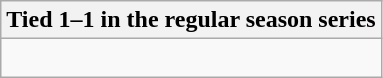<table class="wikitable collapsible collapsed">
<tr>
<th>Tied 1–1 in the regular season series</th>
</tr>
<tr>
<td><br>
</td>
</tr>
</table>
